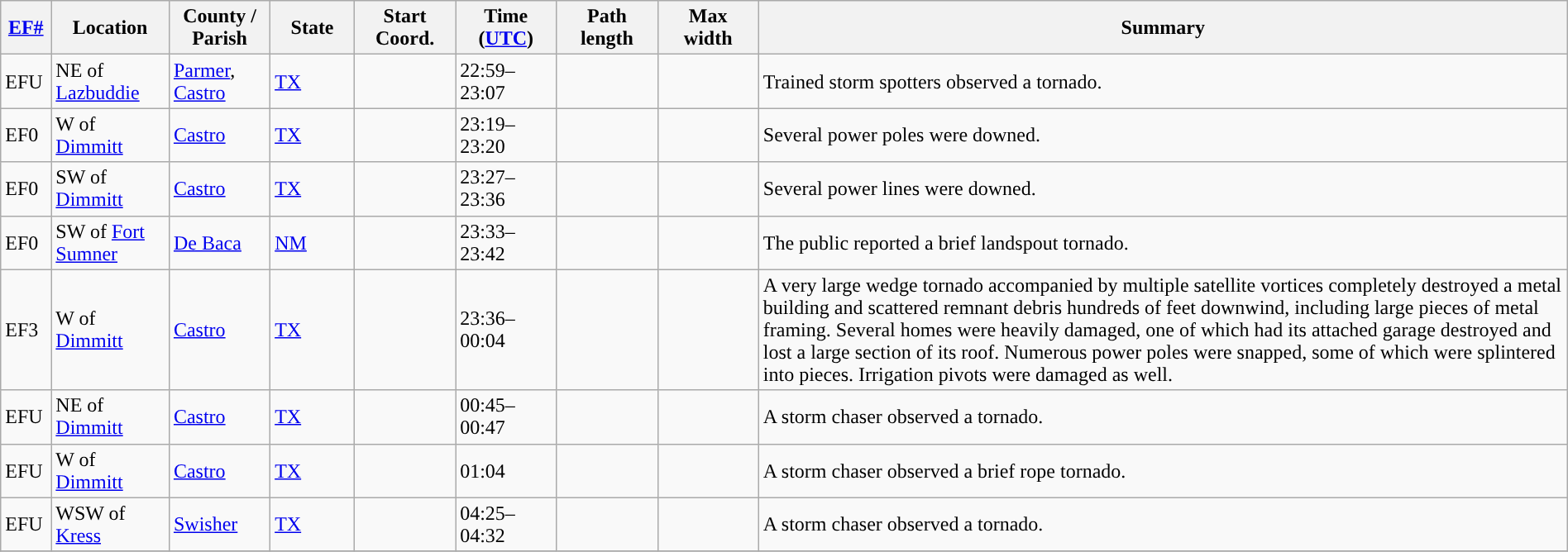<table class="wikitable sortable" style="width:100%;">
<tr>
<th scope="col"  style="width:3%; text-align:center;"><a href='#'>EF#</a></th>
<th scope="col"  style="width:7%; text-align:center;" class="unsortable">Location</th>
<th scope="col"  style="width:6%; text-align:center;" class="unsortable">County / Parish</th>
<th scope="col"  style="width:5%; text-align:center;">State</th>
<th scope="col"  style="width:6%; text-align:center;">Start Coord.</th>
<th scope="col"  style="width:6%; text-align:center;">Time (<a href='#'>UTC</a>)</th>
<th scope="col"  style="width:6%; text-align:center;">Path length</th>
<th scope="col"  style="width:6%; text-align:center;">Max width</th>
<th scope="col" class="unsortable" style="width:48%; text-align:center;">Summary</th>
</tr>
<tr>
<td>EFU</td>
<td>NE of <a href='#'>Lazbuddie</a></td>
<td><a href='#'>Parmer</a>, <a href='#'>Castro</a></td>
<td><a href='#'>TX</a></td>
<td></td>
<td>22:59–23:07</td>
<td></td>
<td></td>
<td>Trained storm spotters observed a tornado.</td>
</tr>
<tr>
<td>EF0</td>
<td>W of <a href='#'>Dimmitt</a></td>
<td><a href='#'>Castro</a></td>
<td><a href='#'>TX</a></td>
<td></td>
<td>23:19–23:20</td>
<td></td>
<td></td>
<td>Several power poles were downed.</td>
</tr>
<tr>
<td>EF0</td>
<td>SW of <a href='#'>Dimmitt</a></td>
<td><a href='#'>Castro</a></td>
<td><a href='#'>TX</a></td>
<td></td>
<td>23:27–23:36</td>
<td></td>
<td></td>
<td>Several power lines were downed.</td>
</tr>
<tr>
<td>EF0</td>
<td>SW of <a href='#'>Fort Sumner</a></td>
<td><a href='#'>De Baca</a></td>
<td><a href='#'>NM</a></td>
<td></td>
<td>23:33–23:42</td>
<td></td>
<td></td>
<td>The public reported a brief landspout tornado.</td>
</tr>
<tr>
<td>EF3</td>
<td>W of <a href='#'>Dimmitt</a></td>
<td><a href='#'>Castro</a></td>
<td><a href='#'>TX</a></td>
<td></td>
<td>23:36–00:04</td>
<td></td>
<td></td>
<td>A very large wedge tornado accompanied by multiple satellite vortices completely destroyed a metal building and scattered remnant debris hundreds of feet downwind, including large pieces of metal framing. Several homes were heavily damaged, one of which had its attached garage destroyed and lost a large section of its roof. Numerous power poles were snapped, some of which were splintered into pieces. Irrigation pivots were damaged as well.</td>
</tr>
<tr>
<td>EFU</td>
<td>NE of <a href='#'>Dimmitt</a></td>
<td><a href='#'>Castro</a></td>
<td><a href='#'>TX</a></td>
<td></td>
<td>00:45–00:47</td>
<td></td>
<td></td>
<td>A storm chaser observed a tornado.</td>
</tr>
<tr>
<td>EFU</td>
<td>W of <a href='#'>Dimmitt</a></td>
<td><a href='#'>Castro</a></td>
<td><a href='#'>TX</a></td>
<td></td>
<td>01:04</td>
<td></td>
<td></td>
<td>A storm chaser observed a brief rope tornado.</td>
</tr>
<tr>
<td>EFU</td>
<td>WSW of <a href='#'>Kress</a></td>
<td><a href='#'>Swisher</a></td>
<td><a href='#'>TX</a></td>
<td></td>
<td>04:25–04:32</td>
<td></td>
<td></td>
<td>A storm chaser observed a tornado.</td>
</tr>
<tr>
</tr>
</table>
